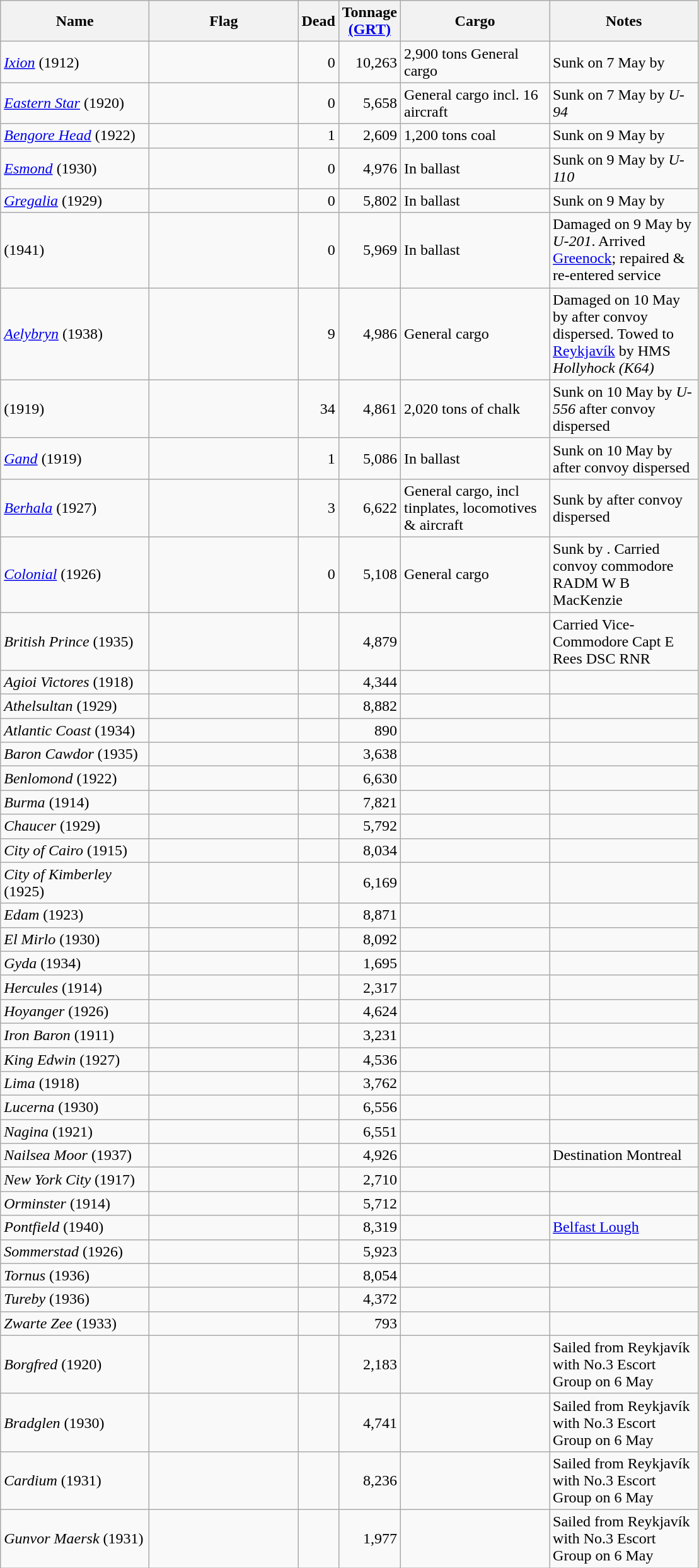<table class="wikitable sortable">
<tr>
<th width="150px">Name</th>
<th width="150px">Flag</th>
<th width="25px">Dead</th>
<th width="25px">Tonnage <a href='#'>(GRT)</a></th>
<th width="150px">Cargo</th>
<th width="150px">Notes</th>
</tr>
<tr>
<td align="left"><a href='#'><em>Ixion</em></a> (1912)</td>
<td align="left"></td>
<td align="right">0</td>
<td align="right">10,263</td>
<td align="left">2,900 tons General cargo</td>
<td align="left">Sunk on 7 May by </td>
</tr>
<tr>
<td align="left"><a href='#'><em>Eastern Star</em></a> (1920)</td>
<td align="left"></td>
<td align="right">0</td>
<td align="right">5,658</td>
<td align="left">General cargo incl. 16 aircraft</td>
<td align="left">Sunk on 7 May by <em>U-94</em></td>
</tr>
<tr>
<td align="left"><a href='#'><em>Bengore Head</em></a> (1922)</td>
<td align="left"></td>
<td align="right">1</td>
<td align="right">2,609</td>
<td align="left">1,200 tons coal</td>
<td align="left">Sunk on 9 May by </td>
</tr>
<tr>
<td align="left"><a href='#'><em>Esmond</em></a> (1930)</td>
<td align="left"></td>
<td align="right">0</td>
<td align="right">4,976</td>
<td align="left">In ballast</td>
<td align="left">Sunk on 9 May by <em>U-110</em></td>
</tr>
<tr>
<td align="left"><a href='#'><em>Gregalia</em></a> (1929)</td>
<td align="left"></td>
<td align="right">0</td>
<td align="right">5,802</td>
<td align="left">In ballast</td>
<td align="left">Sunk on 9 May by </td>
</tr>
<tr>
<td align="left"> (1941)</td>
<td align="left"></td>
<td align="right">0</td>
<td align="right">5,969</td>
<td align="left">In ballast</td>
<td align="left">Damaged on 9 May by <em>U-201</em>. Arrived <a href='#'>Greenock</a>; repaired & re-entered service</td>
</tr>
<tr>
<td align="left"><a href='#'><em>Aelybryn</em></a> (1938)</td>
<td align="left"></td>
<td align="right">9</td>
<td align="right">4,986</td>
<td align="left">General cargo</td>
<td align="left">Damaged on 10 May by  after convoy dispersed. Towed to <a href='#'>Reykjavík</a> by HMS <em>Hollyhock (K64)</em></td>
</tr>
<tr>
<td align="left"> (1919)</td>
<td align="left"></td>
<td align="right">34</td>
<td align="right">4,861</td>
<td align="left">2,020 tons of chalk</td>
<td align="left">Sunk on 10 May by <em>U-556</em> after convoy dispersed</td>
</tr>
<tr>
<td align="left"><a href='#'><em>Gand</em></a> (1919)</td>
<td align="left"></td>
<td align="right">1</td>
<td align="right">5,086</td>
<td align="left">In ballast</td>
<td align="left">Sunk on 10 May by  after convoy dispersed</td>
</tr>
<tr>
<td align="left"><a href='#'><em>Berhala</em></a> (1927)</td>
<td align="left"></td>
<td align="right">3</td>
<td align="right">6,622</td>
<td align="left">General cargo, incl tinplates, locomotives & aircraft</td>
<td align="left">Sunk by  after convoy dispersed</td>
</tr>
<tr>
<td align="left"><a href='#'><em>Colonial</em></a> (1926)</td>
<td align="left"></td>
<td align="right">0</td>
<td align="right">5,108</td>
<td align="left">General cargo</td>
<td align="left">Sunk by . Carried convoy commodore RADM W B MacKenzie</td>
</tr>
<tr>
<td align="left"><em>British Prince</em> (1935)</td>
<td align="left"></td>
<td></td>
<td align="right">4,879</td>
<td></td>
<td align="left">Carried Vice-Commodore Capt E Rees DSC RNR</td>
</tr>
<tr>
<td align="left"><em>Agioi Victores </em> (1918)</td>
<td align="left"></td>
<td></td>
<td align="right">4,344</td>
<td></td>
<td></td>
</tr>
<tr>
<td align="left"><em>Athelsultan</em> (1929)</td>
<td align="left"></td>
<td></td>
<td align="right">8,882</td>
<td></td>
<td></td>
</tr>
<tr>
<td align="left"><em>Atlantic Coast</em> (1934)</td>
<td align="left"></td>
<td></td>
<td align="right">890</td>
<td></td>
<td></td>
</tr>
<tr>
<td align="left"><em>Baron Cawdor</em> (1935)</td>
<td align="left"></td>
<td></td>
<td align="right">3,638</td>
<td></td>
<td></td>
</tr>
<tr>
<td align="left"><em>Benlomond</em> (1922)</td>
<td align="left"></td>
<td></td>
<td align="right">6,630</td>
<td></td>
<td></td>
</tr>
<tr>
<td align="left"><em>Burma</em> (1914)</td>
<td align="left"></td>
<td></td>
<td align="right">7,821</td>
<td></td>
<td></td>
</tr>
<tr>
<td align="left"><em>Chaucer</em> (1929)</td>
<td align="left"></td>
<td></td>
<td align="right">5,792</td>
<td></td>
<td></td>
</tr>
<tr>
<td align="left"><em>City of Cairo</em> (1915)</td>
<td align="left"></td>
<td></td>
<td align="right">8,034</td>
<td></td>
<td></td>
</tr>
<tr>
<td align="left"><em>City of Kimberley</em> (1925)</td>
<td align="left"></td>
<td></td>
<td align="right">6,169</td>
<td></td>
<td></td>
</tr>
<tr>
<td align="left"><em>Edam</em> (1923)</td>
<td align="left"></td>
<td></td>
<td align="right">8,871</td>
<td></td>
<td></td>
</tr>
<tr>
<td align="left"><em>El Mirlo</em> (1930)</td>
<td align="left"></td>
<td></td>
<td align="right">8,092</td>
<td></td>
<td></td>
</tr>
<tr>
<td align="left"><em>Gyda</em> (1934)</td>
<td align="left"></td>
<td></td>
<td align="right">1,695</td>
<td></td>
<td></td>
</tr>
<tr>
<td align="left"><em>Hercules</em> (1914)</td>
<td align="left"></td>
<td></td>
<td align="right">2,317</td>
<td></td>
<td></td>
</tr>
<tr>
<td align="left"><em>Hoyanger</em> (1926)</td>
<td align="left"></td>
<td></td>
<td align="right">4,624</td>
<td></td>
<td></td>
</tr>
<tr>
<td align="left"><em>Iron Baron</em> (1911)</td>
<td align="left"></td>
<td></td>
<td align="right">3,231</td>
<td></td>
<td></td>
</tr>
<tr>
<td align="left"><em>King Edwin</em> (1927)</td>
<td align="left"></td>
<td></td>
<td align="right">4,536</td>
<td></td>
<td></td>
</tr>
<tr>
<td align="left"><em>Lima</em> (1918)</td>
<td align="left"></td>
<td></td>
<td align="right">3,762</td>
<td></td>
<td></td>
</tr>
<tr>
<td align="left"><em>Lucerna</em> (1930)</td>
<td align="left"></td>
<td></td>
<td align="right">6,556</td>
<td></td>
<td></td>
</tr>
<tr>
<td align="left"><em>Nagina</em> (1921)</td>
<td align="left"></td>
<td></td>
<td align="right">6,551</td>
<td></td>
<td></td>
</tr>
<tr>
<td align="left"><em>Nailsea Moor</em> (1937)</td>
<td align="left"></td>
<td></td>
<td align="right">4,926</td>
<td></td>
<td align="left">Destination Montreal</td>
</tr>
<tr>
<td align="left"><em>New York City</em> (1917)</td>
<td align="left"></td>
<td></td>
<td align="right">2,710</td>
<td></td>
<td></td>
</tr>
<tr>
<td align="left"><em>Orminster</em> (1914)</td>
<td align="left"></td>
<td></td>
<td align="right">5,712</td>
<td></td>
<td></td>
</tr>
<tr>
<td align="left"><em>Pontfield</em> (1940)</td>
<td align="left"></td>
<td></td>
<td align="right">8,319</td>
<td></td>
<td align="left"><a href='#'>Belfast Lough</a></td>
</tr>
<tr>
<td align="left"><em>Sommerstad</em> (1926)</td>
<td align="left"></td>
<td></td>
<td align="right">5,923</td>
<td></td>
<td></td>
</tr>
<tr>
<td align="left"><em>Tornus</em> (1936)</td>
<td align="left"></td>
<td></td>
<td align="right">8,054</td>
<td></td>
<td></td>
</tr>
<tr>
<td align="left"><em>Tureby</em> (1936)</td>
<td align="left"></td>
<td></td>
<td align="right">4,372</td>
<td></td>
<td></td>
</tr>
<tr>
<td align="left"><em>Zwarte Zee</em> (1933)</td>
<td align="left"></td>
<td></td>
<td align="right">793</td>
<td></td>
<td></td>
</tr>
<tr>
<td align="left"><em>Borgfred</em> (1920)</td>
<td align="left"></td>
<td></td>
<td align="right">2,183</td>
<td></td>
<td align="left">Sailed from Reykjavík with No.3 Escort Group on 6 May</td>
</tr>
<tr>
<td align="left"><em>Bradglen</em> (1930)</td>
<td align="left"></td>
<td></td>
<td align="right">4,741</td>
<td></td>
<td align="left">Sailed from Reykjavík with No.3 Escort Group on 6 May</td>
</tr>
<tr>
<td align="left"><em>Cardium</em> (1931)</td>
<td align="left"></td>
<td></td>
<td align="right">8,236</td>
<td></td>
<td align="left">Sailed from Reykjavík with No.3 Escort Group on 6 May</td>
</tr>
<tr>
<td align="left"><em>Gunvor Maersk</em> (1931)</td>
<td align="left"></td>
<td></td>
<td align="right">1,977</td>
<td></td>
<td align="left">Sailed from Reykjavík with No.3 Escort Group on 6 May</td>
</tr>
</table>
